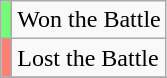<table class="wikitable sortable">
<tr>
<td style="background:#73FB76;"></td>
<td>Won the Battle</td>
</tr>
<tr>
<td style="background:salmon"></td>
<td>Lost the Battle</td>
</tr>
<tr>
</tr>
</table>
